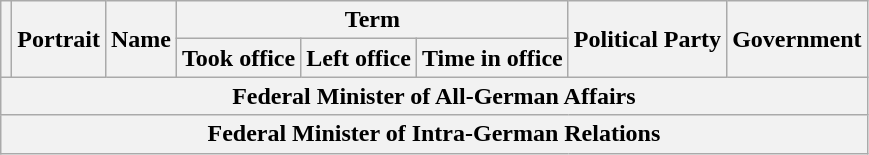<table class="wikitable" style="text-align:center;">
<tr>
<th rowspan=2></th>
<th rowspan=2>Portrait</th>
<th rowspan=2>Name<br></th>
<th colspan=3>Term</th>
<th rowspan=2>Political Party</th>
<th rowspan=2>Government</th>
</tr>
<tr>
<th>Took office</th>
<th>Left office</th>
<th>Time in office</th>
</tr>
<tr>
<th colspan=8>Federal Minister of All-German Affairs<br>




</th>
</tr>
<tr>
<th colspan=8>Federal Minister of Intra-German Relations<br>


</th>
</tr>
</table>
